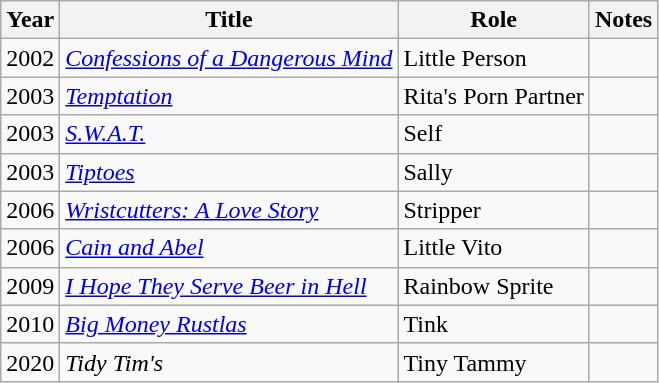<table class="wikitable">
<tr>
<th>Year</th>
<th>Title</th>
<th>Role</th>
<th>Notes</th>
</tr>
<tr>
<td>2002</td>
<td><a href='#'><em>Confessions of a Dangerous Mind</em></a></td>
<td>Little Person</td>
<td></td>
</tr>
<tr>
<td>2003</td>
<td><a href='#'><em>Temptation</em></a></td>
<td>Rita's Porn Partner</td>
<td></td>
</tr>
<tr>
<td>2003</td>
<td><a href='#'><em>S.W.A.T.</em></a></td>
<td>Self</td>
<td></td>
</tr>
<tr>
<td>2003</td>
<td><em><a href='#'>Tiptoes</a></em></td>
<td>Sally</td>
<td></td>
</tr>
<tr>
<td>2006</td>
<td><em><a href='#'>Wristcutters: A Love Story</a></em></td>
<td>Stripper</td>
<td></td>
</tr>
<tr>
<td>2006</td>
<td><a href='#'><em>Cain and Abel</em></a></td>
<td>Little Vito</td>
<td></td>
</tr>
<tr>
<td>2009</td>
<td><a href='#'><em>I Hope They Serve Beer in Hell</em></a></td>
<td>Rainbow Sprite</td>
<td></td>
</tr>
<tr>
<td>2010</td>
<td><em><a href='#'>Big Money Rustlas</a></em></td>
<td>Tink</td>
<td></td>
</tr>
<tr>
<td>2020</td>
<td><em>Tidy Tim's</em></td>
<td>Tiny Tammy</td>
<td></td>
</tr>
</table>
